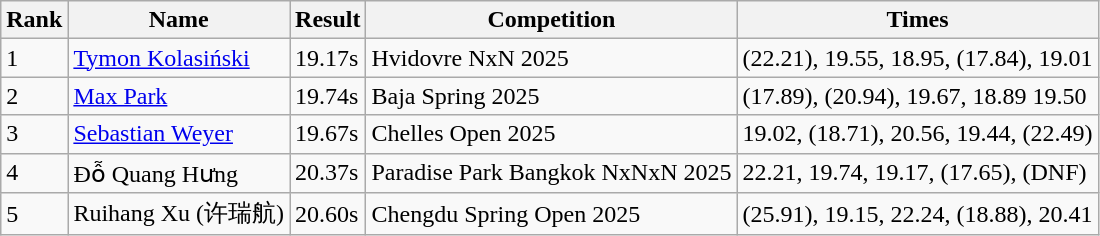<table class="wikitable">
<tr>
<th>Rank</th>
<th>Name</th>
<th>Result</th>
<th>Competition</th>
<th>Times</th>
</tr>
<tr>
<td>1</td>
<td> <a href='#'>Tymon Kolasiński</a></td>
<td>19.17s</td>
<td> Hvidovre NxN 2025</td>
<td>(22.21), 19.55, 18.95, (17.84), 19.01</td>
</tr>
<tr>
<td>2</td>
<td> <a href='#'>Max Park</a></td>
<td>19.74s</td>
<td> Baja Spring 2025</td>
<td>(17.89), (20.94), 19.67, 18.89	19.50</td>
</tr>
<tr>
<td>3</td>
<td> <a href='#'>Sebastian Weyer</a></td>
<td>19.67s</td>
<td>   Chelles Open 2025</td>
<td>19.02, (18.71), 20.56, 19.44, (22.49)</td>
</tr>
<tr>
<td>4</td>
<td> Đỗ Quang Hưng</td>
<td>20.37s</td>
<td> Paradise Park Bangkok NxNxN 2025</td>
<td>22.21, 19.74, 19.17, (17.65), (DNF)</td>
</tr>
<tr>
<td>5</td>
<td> 	Ruihang Xu (许瑞航)</td>
<td>20.60s</td>
<td>  Chengdu Spring Open 2025</td>
<td>(25.91), 19.15, 22.24, (18.88), 20.41</td>
</tr>
</table>
